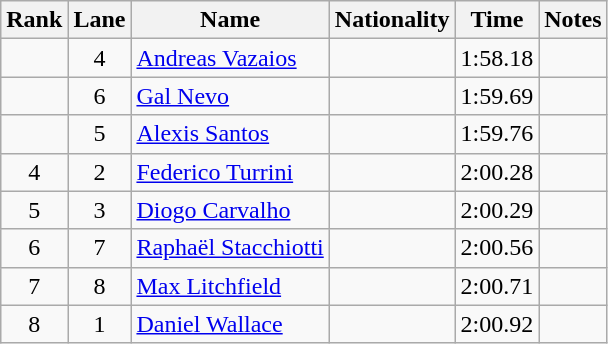<table class="wikitable sortable" style="text-align:center">
<tr>
<th>Rank</th>
<th>Lane</th>
<th>Name</th>
<th>Nationality</th>
<th>Time</th>
<th>Notes</th>
</tr>
<tr>
<td></td>
<td>4</td>
<td align=left><a href='#'>Andreas Vazaios</a></td>
<td align=left></td>
<td>1:58.18</td>
<td></td>
</tr>
<tr>
<td></td>
<td>6</td>
<td align=left><a href='#'>Gal Nevo</a></td>
<td align=left></td>
<td>1:59.69</td>
<td></td>
</tr>
<tr>
<td></td>
<td>5</td>
<td align=left><a href='#'>Alexis Santos</a></td>
<td align=left></td>
<td>1:59.76</td>
<td></td>
</tr>
<tr>
<td>4</td>
<td>2</td>
<td align=left><a href='#'>Federico Turrini</a></td>
<td align=left></td>
<td>2:00.28</td>
<td></td>
</tr>
<tr>
<td>5</td>
<td>3</td>
<td align=left><a href='#'>Diogo Carvalho</a></td>
<td align=left></td>
<td>2:00.29</td>
<td></td>
</tr>
<tr>
<td>6</td>
<td>7</td>
<td align=left><a href='#'>Raphaël Stacchiotti</a></td>
<td align=left></td>
<td>2:00.56</td>
<td></td>
</tr>
<tr>
<td>7</td>
<td>8</td>
<td align=left><a href='#'>Max Litchfield</a></td>
<td align=left></td>
<td>2:00.71</td>
<td></td>
</tr>
<tr>
<td>8</td>
<td>1</td>
<td align=left><a href='#'>Daniel Wallace</a></td>
<td align=left></td>
<td>2:00.92</td>
<td></td>
</tr>
</table>
